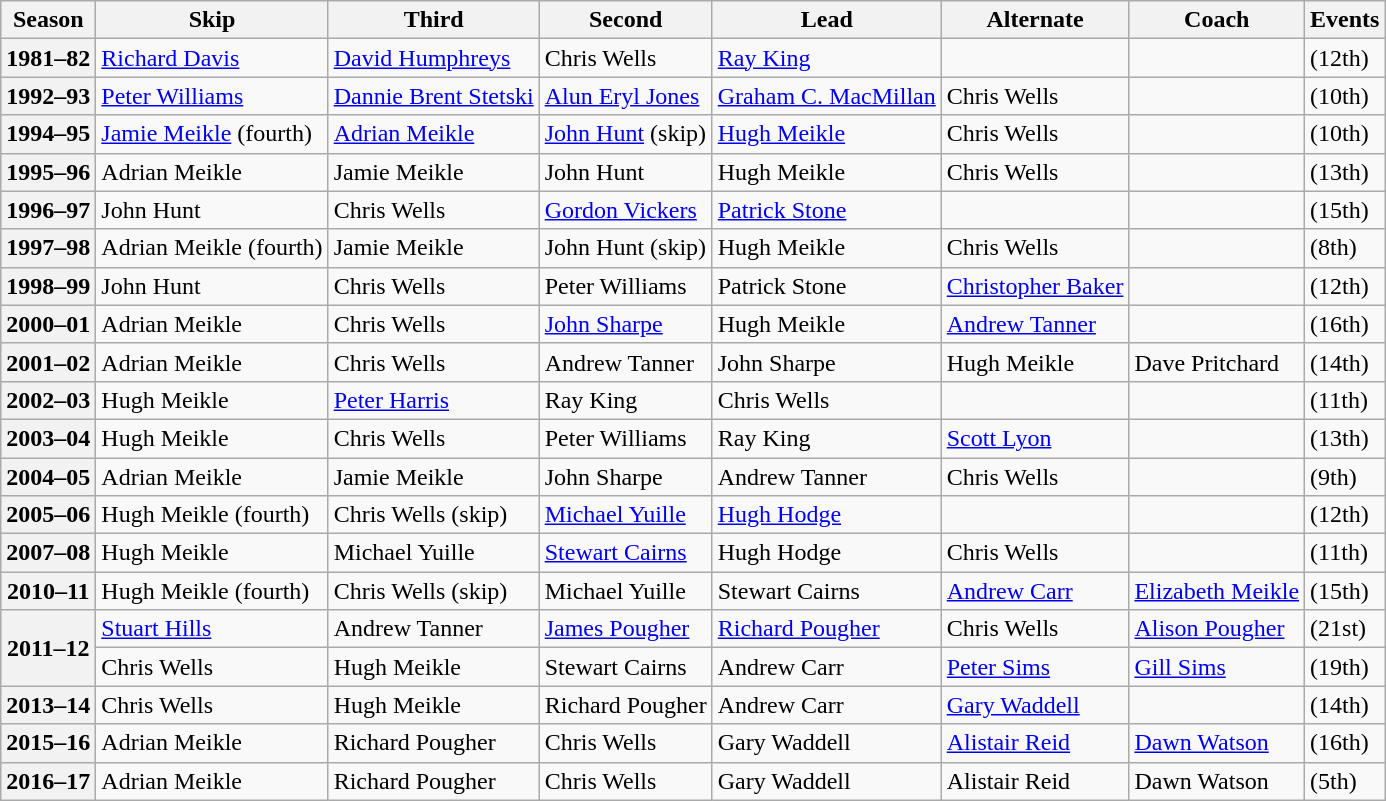<table class="wikitable">
<tr>
<th scope="col">Season</th>
<th scope="col">Skip</th>
<th scope="col">Third</th>
<th scope="col">Second</th>
<th scope="col">Lead</th>
<th scope="col">Alternate</th>
<th scope="col">Coach</th>
<th scope="col">Events</th>
</tr>
<tr>
<th scope="row">1981–82</th>
<td><a href='#'>Richard Davis</a></td>
<td><a href='#'>David Humphreys</a></td>
<td>Chris Wells</td>
<td><a href='#'>Ray King</a></td>
<td></td>
<td></td>
<td> (12th)</td>
</tr>
<tr>
<th scope="row">1992–93</th>
<td><a href='#'>Peter Williams</a></td>
<td><a href='#'>Dannie Brent Stetski</a></td>
<td><a href='#'>Alun Eryl Jones</a></td>
<td><a href='#'>Graham C. MacMillan</a></td>
<td>Chris Wells</td>
<td></td>
<td> (10th)</td>
</tr>
<tr>
<th scope="row">1994–95</th>
<td><a href='#'>Jamie Meikle</a> (fourth)</td>
<td><a href='#'>Adrian Meikle</a></td>
<td><a href='#'>John Hunt</a> (skip)</td>
<td><a href='#'>Hugh Meikle</a></td>
<td>Chris Wells</td>
<td></td>
<td> (10th)</td>
</tr>
<tr>
<th scope="row">1995–96</th>
<td>Adrian Meikle</td>
<td>Jamie Meikle</td>
<td>John Hunt</td>
<td>Hugh Meikle</td>
<td>Chris Wells</td>
<td></td>
<td> (13th)</td>
</tr>
<tr>
<th scope="row">1996–97</th>
<td>John Hunt</td>
<td>Chris Wells</td>
<td><a href='#'>Gordon Vickers</a></td>
<td><a href='#'>Patrick Stone</a></td>
<td></td>
<td></td>
<td> (15th)</td>
</tr>
<tr>
<th scope="row">1997–98</th>
<td>Adrian Meikle (fourth)</td>
<td>Jamie Meikle</td>
<td>John Hunt (skip)</td>
<td>Hugh Meikle</td>
<td>Chris Wells</td>
<td></td>
<td> (8th)</td>
</tr>
<tr>
<th scope="row">1998–99</th>
<td>John Hunt</td>
<td>Chris Wells</td>
<td>Peter Williams</td>
<td>Patrick Stone</td>
<td><a href='#'>Christopher Baker</a></td>
<td></td>
<td> (12th)</td>
</tr>
<tr>
<th scope="row">2000–01</th>
<td>Adrian Meikle</td>
<td>Chris Wells</td>
<td><a href='#'>John Sharpe</a></td>
<td>Hugh Meikle</td>
<td><a href='#'>Andrew Tanner</a></td>
<td></td>
<td> (16th)</td>
</tr>
<tr>
<th scope="row">2001–02</th>
<td>Adrian Meikle</td>
<td>Chris Wells</td>
<td>Andrew Tanner</td>
<td>John Sharpe</td>
<td>Hugh Meikle</td>
<td>Dave Pritchard</td>
<td> (14th)</td>
</tr>
<tr>
<th scope="row">2002–03</th>
<td>Hugh Meikle</td>
<td><a href='#'>Peter Harris</a></td>
<td>Ray King</td>
<td>Chris Wells</td>
<td></td>
<td></td>
<td> (11th)</td>
</tr>
<tr>
<th scope="row">2003–04</th>
<td>Hugh Meikle</td>
<td>Chris Wells</td>
<td>Peter Williams</td>
<td>Ray King</td>
<td><a href='#'>Scott Lyon</a></td>
<td></td>
<td> (13th)</td>
</tr>
<tr>
<th scope="row">2004–05</th>
<td>Adrian Meikle</td>
<td>Jamie Meikle</td>
<td>John Sharpe</td>
<td>Andrew Tanner</td>
<td>Chris Wells</td>
<td></td>
<td> (9th)</td>
</tr>
<tr>
<th scope="row">2005–06</th>
<td>Hugh Meikle (fourth)</td>
<td>Chris Wells (skip)</td>
<td><a href='#'>Michael Yuille</a></td>
<td><a href='#'>Hugh Hodge</a></td>
<td></td>
<td></td>
<td> (12th)</td>
</tr>
<tr>
<th scope="row">2007–08</th>
<td>Hugh Meikle</td>
<td>Michael Yuille</td>
<td><a href='#'>Stewart Cairns</a></td>
<td>Hugh Hodge</td>
<td>Chris Wells</td>
<td></td>
<td> (11th)</td>
</tr>
<tr>
<th scope="row">2010–11</th>
<td>Hugh Meikle (fourth)</td>
<td>Chris Wells (skip)</td>
<td>Michael Yuille</td>
<td>Stewart Cairns</td>
<td><a href='#'>Andrew Carr</a></td>
<td><a href='#'>Elizabeth Meikle</a></td>
<td> (15th)</td>
</tr>
<tr>
<th scope="row" rowspan=2>2011–12</th>
<td><a href='#'>Stuart Hills</a></td>
<td>Andrew Tanner</td>
<td><a href='#'>James Pougher</a></td>
<td><a href='#'>Richard Pougher</a></td>
<td>Chris Wells</td>
<td><a href='#'>Alison Pougher</a></td>
<td> (21st)</td>
</tr>
<tr>
<td>Chris Wells</td>
<td>Hugh Meikle</td>
<td>Stewart Cairns</td>
<td>Andrew Carr</td>
<td><a href='#'>Peter Sims</a></td>
<td><a href='#'>Gill Sims</a></td>
<td> (19th)</td>
</tr>
<tr>
<th scope="row">2013–14</th>
<td>Chris Wells</td>
<td>Hugh Meikle</td>
<td>Richard Pougher</td>
<td>Andrew Carr</td>
<td><a href='#'>Gary Waddell</a></td>
<td></td>
<td> (14th)</td>
</tr>
<tr>
<th scope="row">2015–16</th>
<td>Adrian Meikle</td>
<td>Richard Pougher</td>
<td>Chris Wells</td>
<td>Gary Waddell</td>
<td><a href='#'>Alistair Reid</a></td>
<td><a href='#'>Dawn Watson</a></td>
<td> (16th)</td>
</tr>
<tr>
<th scope="row">2016–17</th>
<td>Adrian Meikle</td>
<td>Richard Pougher</td>
<td>Chris Wells</td>
<td>Gary Waddell</td>
<td>Alistair Reid</td>
<td>Dawn Watson</td>
<td> (5th)</td>
</tr>
</table>
